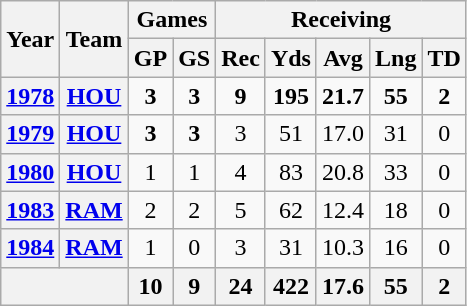<table class="wikitable" style="text-align:center">
<tr>
<th rowspan="2">Year</th>
<th rowspan="2">Team</th>
<th colspan="2">Games</th>
<th colspan="5">Receiving</th>
</tr>
<tr>
<th>GP</th>
<th>GS</th>
<th>Rec</th>
<th>Yds</th>
<th>Avg</th>
<th>Lng</th>
<th>TD</th>
</tr>
<tr>
<th><a href='#'>1978</a></th>
<th><a href='#'>HOU</a></th>
<td><strong>3</strong></td>
<td><strong>3</strong></td>
<td><strong>9</strong></td>
<td><strong>195</strong></td>
<td><strong>21.7</strong></td>
<td><strong>55</strong></td>
<td><strong>2</strong></td>
</tr>
<tr>
<th><a href='#'>1979</a></th>
<th><a href='#'>HOU</a></th>
<td><strong>3</strong></td>
<td><strong>3</strong></td>
<td>3</td>
<td>51</td>
<td>17.0</td>
<td>31</td>
<td>0</td>
</tr>
<tr>
<th><a href='#'>1980</a></th>
<th><a href='#'>HOU</a></th>
<td>1</td>
<td>1</td>
<td>4</td>
<td>83</td>
<td>20.8</td>
<td>33</td>
<td>0</td>
</tr>
<tr>
<th><a href='#'>1983</a></th>
<th><a href='#'>RAM</a></th>
<td>2</td>
<td>2</td>
<td>5</td>
<td>62</td>
<td>12.4</td>
<td>18</td>
<td>0</td>
</tr>
<tr>
<th><a href='#'>1984</a></th>
<th><a href='#'>RAM</a></th>
<td>1</td>
<td>0</td>
<td>3</td>
<td>31</td>
<td>10.3</td>
<td>16</td>
<td>0</td>
</tr>
<tr>
<th colspan="2"></th>
<th>10</th>
<th>9</th>
<th>24</th>
<th>422</th>
<th>17.6</th>
<th>55</th>
<th>2</th>
</tr>
</table>
